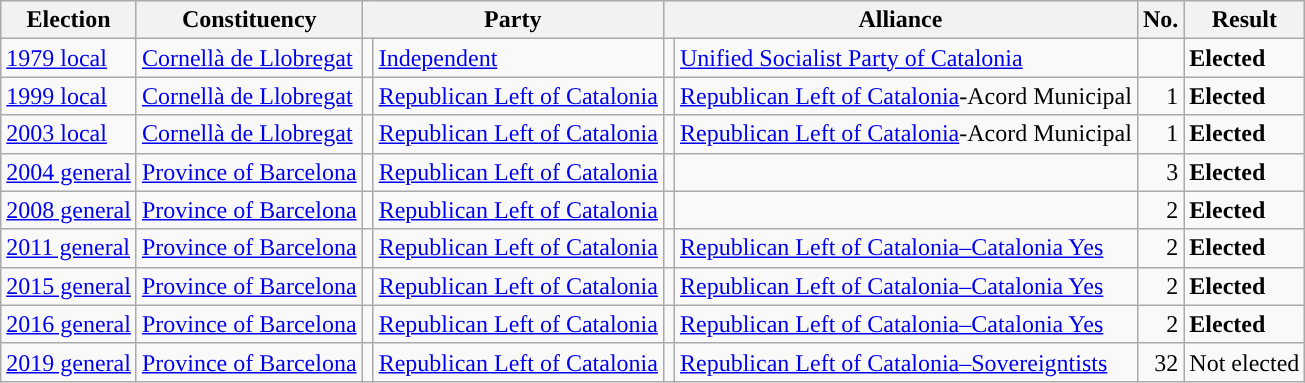<table class="wikitable" style="text-align:left;">
<tr>
<th scope=col>Election</th>
<th scope=col>Constituency</th>
<th scope=col colspan="2">Party</th>
<th scope=col colspan="2">Alliance</th>
<th scope=col>No.</th>
<th scope=col>Result</th>
</tr>
<tr>
<td><a href='#'>1979 local</a></td>
<td><a href='#'>Cornellà de Llobregat</a></td>
<td style="background:"></td>
<td><a href='#'>Independent</a></td>
<td style="background:"></td>
<td><a href='#'>Unified Socialist Party of Catalonia</a></td>
<td align=right></td>
<td><strong>Elected</strong></td>
</tr>
<tr>
<td><a href='#'>1999 local</a></td>
<td><a href='#'>Cornellà de Llobregat</a></td>
<td style="background:"></td>
<td><a href='#'>Republican Left of Catalonia</a></td>
<td style="background:"></td>
<td><a href='#'>Republican Left of Catalonia</a>-Acord Municipal</td>
<td align=right>1</td>
<td><strong>Elected</strong></td>
</tr>
<tr>
<td><a href='#'>2003 local</a></td>
<td><a href='#'>Cornellà de Llobregat</a></td>
<td style="background:"></td>
<td><a href='#'>Republican Left of Catalonia</a></td>
<td style="background:"></td>
<td><a href='#'>Republican Left of Catalonia</a>-Acord Municipal</td>
<td align=right>1</td>
<td><strong>Elected</strong></td>
</tr>
<tr>
<td><a href='#'>2004 general</a></td>
<td><a href='#'>Province of Barcelona</a></td>
<td style="background:"></td>
<td><a href='#'>Republican Left of Catalonia</a></td>
<td></td>
<td></td>
<td align=right>3</td>
<td><strong>Elected</strong></td>
</tr>
<tr>
<td><a href='#'>2008 general</a></td>
<td><a href='#'>Province of Barcelona</a></td>
<td style="background:"></td>
<td><a href='#'>Republican Left of Catalonia</a></td>
<td></td>
<td></td>
<td align=right>2</td>
<td><strong>Elected</strong></td>
</tr>
<tr>
<td><a href='#'>2011 general</a></td>
<td><a href='#'>Province of Barcelona</a></td>
<td style="background:"></td>
<td><a href='#'>Republican Left of Catalonia</a></td>
<td style="background:"></td>
<td><a href='#'>Republican Left of Catalonia–Catalonia Yes</a></td>
<td align=right>2</td>
<td><strong>Elected</strong></td>
</tr>
<tr>
<td><a href='#'>2015 general</a></td>
<td><a href='#'>Province of Barcelona</a></td>
<td style="background:"></td>
<td><a href='#'>Republican Left of Catalonia</a></td>
<td style="background:"></td>
<td><a href='#'>Republican Left of Catalonia–Catalonia Yes</a></td>
<td align=right>2</td>
<td><strong>Elected</strong></td>
</tr>
<tr>
<td><a href='#'>2016 general</a></td>
<td><a href='#'>Province of Barcelona</a></td>
<td style="background:"></td>
<td><a href='#'>Republican Left of Catalonia</a></td>
<td style="background:"></td>
<td><a href='#'>Republican Left of Catalonia–Catalonia Yes</a></td>
<td align=right>2</td>
<td><strong>Elected</strong></td>
</tr>
<tr>
<td><a href='#'>2019 general</a></td>
<td><a href='#'>Province of Barcelona</a></td>
<td style="background:"></td>
<td><a href='#'>Republican Left of Catalonia</a></td>
<td style="background:"></td>
<td><a href='#'>Republican Left of Catalonia–Sovereigntists</a></td>
<td align=right>32</td>
<td>Not elected</td>
</tr>
</table>
